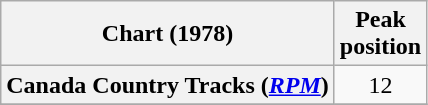<table class="wikitable sortable plainrowheaders" style="text-align:center">
<tr>
<th scope="col">Chart (1978)</th>
<th scope="col">Peak<br>position</th>
</tr>
<tr>
<th scope="row">Canada Country Tracks (<em><a href='#'>RPM</a></em>)</th>
<td align="center">12</td>
</tr>
<tr>
</tr>
</table>
